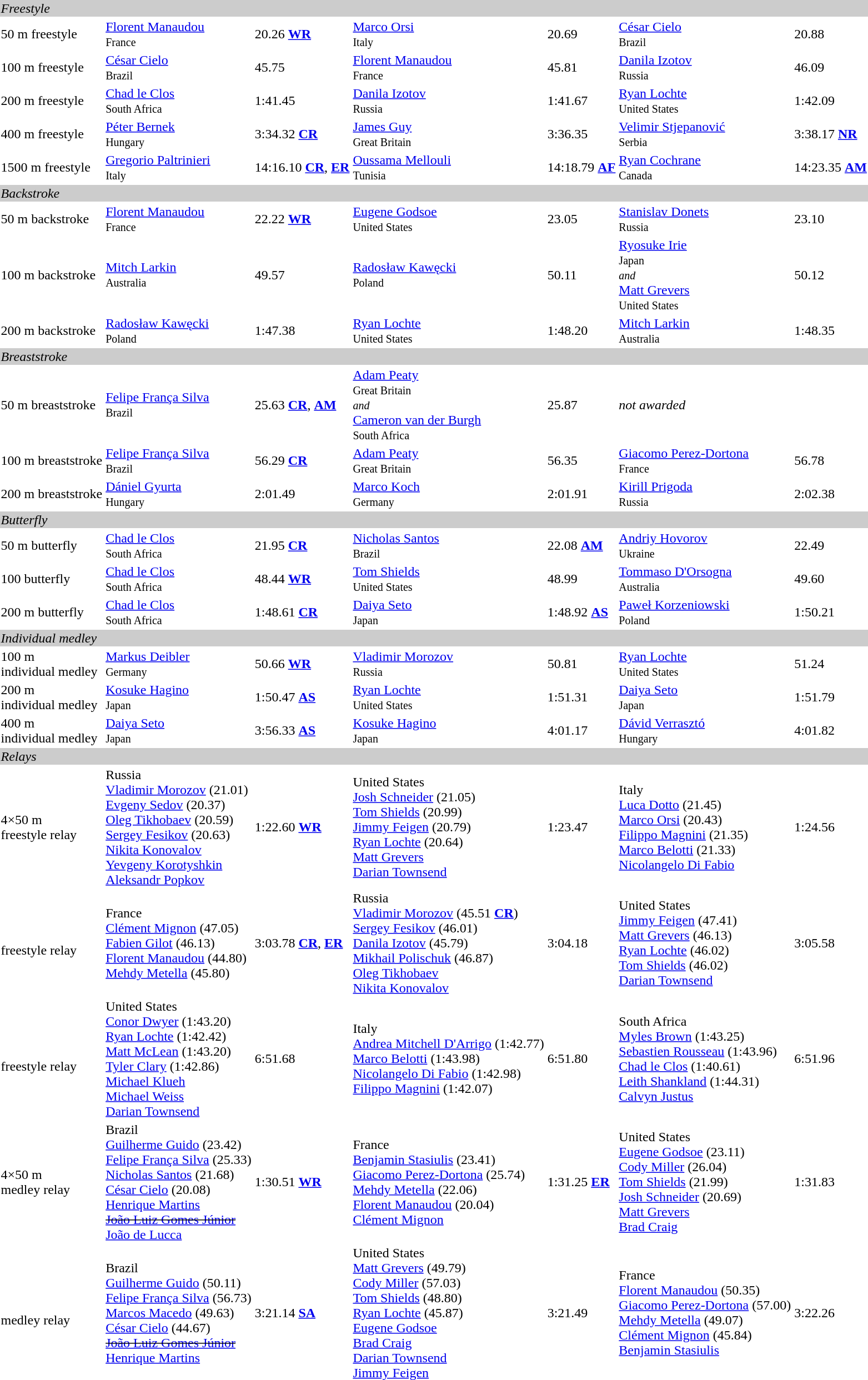<table>
<tr bgcolor="#cccccc">
<td colspan=7><em>Freestyle</em></td>
</tr>
<tr>
<td>50 m freestyle<br> </td>
<td><a href='#'>Florent Manaudou</a> <small><br>  France </small></td>
<td>20.26 <strong><a href='#'>WR</a></strong></td>
<td><a href='#'>Marco Orsi</a> <small><br>  Italy </small></td>
<td>20.69</td>
<td><a href='#'>César Cielo</a> <small><br>  Brazil </small></td>
<td>20.88</td>
</tr>
<tr>
<td>100 m freestyle<br> </td>
<td><a href='#'>César Cielo</a> <small><br>  Brazil </small></td>
<td>45.75</td>
<td><a href='#'>Florent Manaudou</a> <small><br>  France </small></td>
<td>45.81</td>
<td><a href='#'>Danila Izotov</a> <small><br>  Russia </small></td>
<td>46.09</td>
</tr>
<tr>
<td>200 m freestyle<br> </td>
<td><a href='#'>Chad le Clos</a> <small><br>  South Africa </small></td>
<td>1:41.45</td>
<td><a href='#'>Danila Izotov</a> <small><br>  Russia </small></td>
<td>1:41.67</td>
<td><a href='#'>Ryan Lochte</a> <small><br>  United States </small></td>
<td>1:42.09</td>
</tr>
<tr>
<td>400 m freestyle<br>  </td>
<td><a href='#'>Péter Bernek</a> <small><br>  Hungary </small></td>
<td>3:34.32 <strong><a href='#'>CR</a></strong></td>
<td><a href='#'>James Guy</a> <small><br>  Great Britain </small></td>
<td>3:36.35</td>
<td><a href='#'>Velimir Stjepanović</a> <small><br>  Serbia </small></td>
<td>3:38.17 <strong><a href='#'>NR</a></strong></td>
</tr>
<tr>
<td>1500 m freestyle<br>  </td>
<td><a href='#'>Gregorio Paltrinieri</a> <small><br>  Italy </small></td>
<td>14:16.10 <strong><a href='#'>CR</a></strong>, <strong><a href='#'>ER</a></strong></td>
<td><a href='#'>Oussama Mellouli</a> <small><br>  Tunisia </small></td>
<td>14:18.79 <strong><a href='#'>AF</a></strong></td>
<td><a href='#'>Ryan Cochrane</a> <small><br>  Canada </small></td>
<td>14:23.35 <strong><a href='#'>AM</a></strong></td>
</tr>
<tr bgcolor="#cccccc">
<td colspan=7><em>Backstroke</em></td>
</tr>
<tr>
<td>50 m backstroke<br>  </td>
<td><a href='#'>Florent Manaudou</a> <small><br>  France </small></td>
<td>22.22 <strong><a href='#'>WR</a></strong></td>
<td><a href='#'>Eugene Godsoe</a> <small><br>  United States </small></td>
<td>23.05</td>
<td><a href='#'>Stanislav Donets</a> <small><br>  Russia </small></td>
<td>23.10</td>
</tr>
<tr>
<td>100 m backstroke<br>  </td>
<td><a href='#'>Mitch Larkin</a> <small><br>  Australia </small></td>
<td>49.57</td>
<td><a href='#'>Radosław Kawęcki</a> <small><br>  Poland </small></td>
<td>50.11</td>
<td><a href='#'>Ryosuke Irie</a> <small><br>  Japan <br> <em>and</em></small><br><a href='#'>Matt Grevers</a> <small><br>  United States </small></td>
<td>50.12</td>
</tr>
<tr>
<td>200 m backstroke<br>  </td>
<td><a href='#'>Radosław Kawęcki</a> <small><br>  Poland </small></td>
<td>1:47.38</td>
<td><a href='#'>Ryan Lochte</a> <small><br>  United States </small></td>
<td>1:48.20</td>
<td><a href='#'>Mitch Larkin</a> <small><br>  Australia </small></td>
<td>1:48.35</td>
</tr>
<tr bgcolor="#cccccc">
<td colspan=7><em>Breaststroke</em></td>
</tr>
<tr>
<td>50 m breaststroke<br>  </td>
<td><a href='#'>Felipe França Silva</a> <small><br>  Brazil </small></td>
<td>25.63 <strong><a href='#'>CR</a></strong>, <strong><a href='#'>AM</a></strong></td>
<td><a href='#'>Adam Peaty</a> <small><br>  Great Britain <br> <em>and</em></small><br><a href='#'>Cameron van der Burgh</a> <small><br>  South Africa </small></td>
<td>25.87</td>
<td colspan=2><em>not awarded</em></td>
</tr>
<tr>
<td>100 m breaststroke<br>  </td>
<td><a href='#'>Felipe França Silva</a> <small><br>  Brazil </small></td>
<td>56.29 <strong><a href='#'>CR</a></strong></td>
<td><a href='#'>Adam Peaty</a> <small><br>  Great Britain </small></td>
<td>56.35</td>
<td><a href='#'>Giacomo Perez-Dortona</a> <small><br>  France </small></td>
<td>56.78</td>
</tr>
<tr>
<td>200 m breaststroke<br>  </td>
<td><a href='#'>Dániel Gyurta</a> <small><br>  Hungary </small></td>
<td>2:01.49</td>
<td><a href='#'>Marco Koch</a> <small><br>  Germany </small></td>
<td>2:01.91</td>
<td><a href='#'>Kirill Prigoda</a> <small><br>  Russia </small></td>
<td>2:02.38</td>
</tr>
<tr bgcolor="#cccccc">
<td colspan=7><em>Butterfly</em></td>
</tr>
<tr>
<td>50 m butterfly<br>  </td>
<td><a href='#'>Chad le Clos</a> <small><br>  South Africa </small></td>
<td>21.95 <strong><a href='#'>CR</a></strong></td>
<td><a href='#'>Nicholas Santos</a> <small><br>  Brazil </small></td>
<td>22.08 <strong><a href='#'>AM</a></strong></td>
<td><a href='#'>Andriy Hovorov</a> <small><br>  Ukraine </small></td>
<td>22.49</td>
</tr>
<tr>
<td>100 butterfly<br>  </td>
<td><a href='#'>Chad le Clos</a> <small><br>  South Africa </small></td>
<td>48.44 <strong><a href='#'>WR</a></strong></td>
<td><a href='#'>Tom Shields</a> <small><br>  United States </small></td>
<td>48.99</td>
<td><a href='#'>Tommaso D'Orsogna</a> <small><br>  Australia </small></td>
<td>49.60</td>
</tr>
<tr>
<td>200 m butterfly<br>  </td>
<td><a href='#'>Chad le Clos</a> <small><br>  South Africa </small></td>
<td>1:48.61 <strong><a href='#'>CR</a></strong></td>
<td><a href='#'>Daiya Seto</a> <small><br>  Japan </small></td>
<td>1:48.92 <strong><a href='#'>AS</a></strong></td>
<td><a href='#'>Paweł Korzeniowski</a> <small><br>  Poland </small></td>
<td>1:50.21</td>
</tr>
<tr bgcolor="#cccccc">
<td colspan=7><em>Individual medley</em></td>
</tr>
<tr>
<td>100 m<br>individual medley<br>  </td>
<td><a href='#'>Markus Deibler</a> <small><br>  Germany </small></td>
<td>50.66 <strong><a href='#'>WR</a></strong></td>
<td><a href='#'>Vladimir Morozov</a> <small><br>  Russia </small></td>
<td>50.81</td>
<td><a href='#'>Ryan Lochte</a> <small><br>  United States </small></td>
<td>51.24</td>
</tr>
<tr>
<td>200 m<br>individual medley<br>  </td>
<td><a href='#'>Kosuke Hagino</a> <small><br>  Japan </small></td>
<td>1:50.47 <strong><a href='#'>AS</a></strong></td>
<td><a href='#'>Ryan Lochte</a> <small><br>  United States </small></td>
<td>1:51.31</td>
<td><a href='#'>Daiya Seto</a> <small><br>  Japan </small></td>
<td>1:51.79</td>
</tr>
<tr>
<td>400 m<br>individual medley<br>  </td>
<td><a href='#'>Daiya Seto</a> <small><br>  Japan </small></td>
<td>3:56.33 <strong><a href='#'>AS</a></strong></td>
<td><a href='#'>Kosuke Hagino</a> <small><br>  Japan </small></td>
<td>4:01.17</td>
<td><a href='#'>Dávid Verrasztó</a> <small><br>  Hungary </small></td>
<td>4:01.82</td>
</tr>
<tr bgcolor="#cccccc">
<td colspan=7><em>Relays</em></td>
</tr>
<tr>
<td>4×50 m<br>freestyle relay<br> </td>
<td> Russia<br><a href='#'>Vladimir Morozov</a> (21.01)<br><a href='#'>Evgeny Sedov</a> (20.37)<br><a href='#'>Oleg Tikhobaev</a> (20.59)<br><a href='#'>Sergey Fesikov</a> (20.63)<br><a href='#'>Nikita Konovalov</a><br><a href='#'>Yevgeny Korotyshkin</a><br><a href='#'>Aleksandr Popkov</a></td>
<td>1:22.60 <strong><a href='#'>WR</a></strong></td>
<td> United States<br><a href='#'>Josh Schneider</a> (21.05)<br><a href='#'>Tom Shields</a> (20.99)<br><a href='#'>Jimmy Feigen</a> (20.79)<br><a href='#'>Ryan Lochte</a> (20.64)<br><a href='#'>Matt Grevers</a><br><a href='#'>Darian Townsend</a></td>
<td>1:23.47</td>
<td> Italy<br><a href='#'>Luca Dotto</a> (21.45)<br><a href='#'>Marco Orsi</a> (20.43)<br><a href='#'>Filippo Magnini</a> (21.35)<br><a href='#'>Marco Belotti</a> (21.33)<br><a href='#'>Nicolangelo Di Fabio</a></td>
<td>1:24.56</td>
</tr>
<tr>
<td><br>freestyle relay<br> </td>
<td> France<br><a href='#'>Clément Mignon</a> (47.05)<br><a href='#'>Fabien Gilot</a> (46.13)<br><a href='#'>Florent Manaudou</a> (44.80)<br><a href='#'>Mehdy Metella</a> (45.80)</td>
<td>3:03.78 <strong><a href='#'>CR</a></strong>, <strong><a href='#'>ER</a></strong></td>
<td> Russia<br><a href='#'>Vladimir Morozov</a> (45.51 <strong><a href='#'>CR</a></strong>)<br><a href='#'>Sergey Fesikov</a> (46.01)<br><a href='#'>Danila Izotov</a> (45.79)<br><a href='#'>Mikhail Polischuk</a> (46.87)<br><a href='#'>Oleg Tikhobaev</a><br><a href='#'>Nikita Konovalov</a></td>
<td>3:04.18</td>
<td> United States<br><a href='#'>Jimmy Feigen</a> (47.41)<br><a href='#'>Matt Grevers</a> (46.13)<br><a href='#'>Ryan Lochte</a> (46.02)<br><a href='#'>Tom Shields</a> (46.02)<br><a href='#'>Darian Townsend</a></td>
<td>3:05.58</td>
</tr>
<tr>
<td><br>freestyle relay<br> </td>
<td> United States<br><a href='#'>Conor Dwyer</a> (1:43.20)<br><a href='#'>Ryan Lochte</a> (1:42.42)<br><a href='#'>Matt McLean</a> (1:43.20)<br><a href='#'>Tyler Clary</a> (1:42.86)<br><a href='#'>Michael Klueh</a><br><a href='#'>Michael Weiss</a><br><a href='#'>Darian Townsend</a></td>
<td>6:51.68</td>
<td> Italy<br><a href='#'>Andrea Mitchell D'Arrigo</a> (1:42.77)<br><a href='#'>Marco Belotti</a> (1:43.98)<br><a href='#'>Nicolangelo Di Fabio</a> (1:42.98)<br><a href='#'>Filippo Magnini</a> (1:42.07)</td>
<td>6:51.80</td>
<td> South Africa<br><a href='#'>Myles Brown</a> (1:43.25)<br><a href='#'>Sebastien Rousseau</a> (1:43.96)<br><a href='#'>Chad le Clos</a> (1:40.61)<br><a href='#'>Leith Shankland</a> (1:44.31)<br><a href='#'>Calvyn Justus</a></td>
<td>6:51.96</td>
</tr>
<tr>
<td>4×50 m<br>medley relay<br> </td>
<td> Brazil<br><a href='#'>Guilherme Guido</a> (23.42)<br><a href='#'>Felipe França Silva</a> (25.33)<br><a href='#'>Nicholas Santos</a> (21.68)<br><a href='#'>César Cielo</a> (20.08)<br><a href='#'>Henrique Martins</a><br><del><a href='#'>João Luiz Gomes Júnior</a></del><br><a href='#'>João de Lucca</a></td>
<td>1:30.51 <strong><a href='#'>WR</a></strong></td>
<td> France<br><a href='#'>Benjamin Stasiulis</a> (23.41)<br><a href='#'>Giacomo Perez-Dortona</a> (25.74)<br><a href='#'>Mehdy Metella</a> (22.06)<br><a href='#'>Florent Manaudou</a> (20.04)<br><a href='#'>Clément Mignon</a></td>
<td>1:31.25 <strong><a href='#'>ER</a></strong></td>
<td> United States<br><a href='#'>Eugene Godsoe</a> (23.11)<br><a href='#'>Cody Miller</a> (26.04)<br><a href='#'>Tom Shields</a> (21.99)<br><a href='#'>Josh Schneider</a> (20.69)<br><a href='#'>Matt Grevers</a><br><a href='#'>Brad Craig</a></td>
<td>1:31.83</td>
</tr>
<tr>
<td><br>medley relay<br> </td>
<td> Brazil<br><a href='#'>Guilherme Guido</a> (50.11)<br><a href='#'>Felipe França Silva</a> (56.73)<br><a href='#'>Marcos Macedo</a> (49.63)<br><a href='#'>César Cielo</a> (44.67)<br><del><a href='#'>João Luiz Gomes Júnior</a></del><br><a href='#'>Henrique Martins</a></td>
<td>3:21.14 <strong><a href='#'>SA</a></strong></td>
<td> United States<br><a href='#'>Matt Grevers</a> (49.79)<br><a href='#'>Cody Miller</a> (57.03)<br><a href='#'>Tom Shields</a> (48.80)<br><a href='#'>Ryan Lochte</a> (45.87)<br><a href='#'>Eugene Godsoe</a><br><a href='#'>Brad Craig</a><br><a href='#'>Darian Townsend</a><br><a href='#'>Jimmy Feigen</a></td>
<td>3:21.49</td>
<td> France<br><a href='#'>Florent Manaudou</a> (50.35)<br><a href='#'>Giacomo Perez-Dortona</a> (57.00)<br><a href='#'>Mehdy Metella</a> (49.07)<br><a href='#'>Clément Mignon</a> (45.84)<br><a href='#'>Benjamin Stasiulis</a></td>
<td>3:22.26</td>
</tr>
</table>
